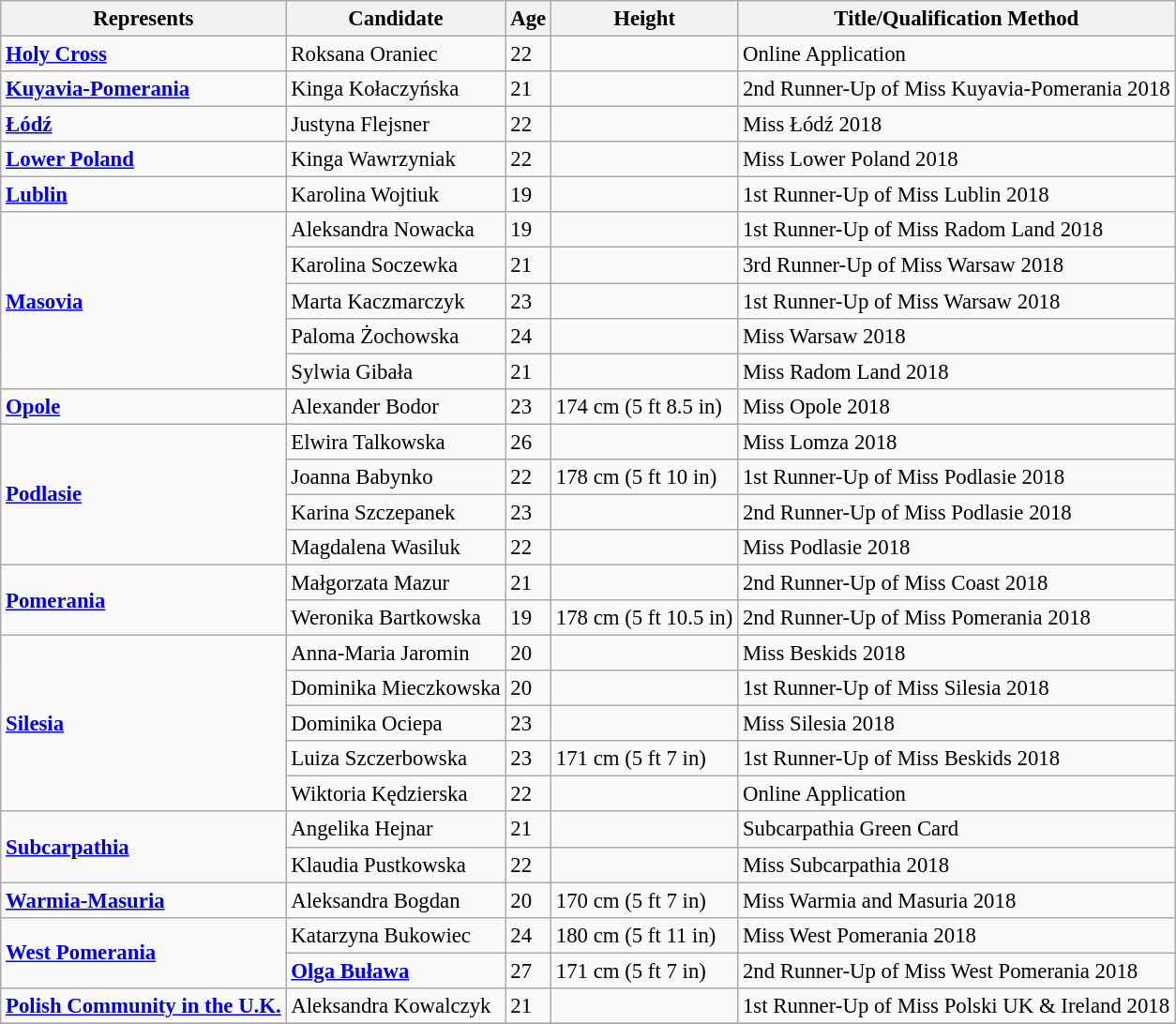<table class="wikitable sortable" style="font-size: 95%;">
<tr>
<th>Represents</th>
<th>Candidate</th>
<th>Age</th>
<th>Height</th>
<th>Title/Qualification Method</th>
</tr>
<tr>
<td> <strong><a href='#'>Holy Cross</a></strong></td>
<td>Roksana Oraniec</td>
<td>22</td>
<td></td>
<td>Online Application</td>
</tr>
<tr>
<td> <strong><a href='#'>Kuyavia-Pomerania</a></strong></td>
<td>Kinga Kołaczyńska</td>
<td>21</td>
<td></td>
<td>2nd Runner-Up of Miss Kuyavia-Pomerania 2018</td>
</tr>
<tr>
<td> <strong><a href='#'>Łódź</a></strong></td>
<td>Justyna Flejsner</td>
<td>22</td>
<td></td>
<td>Miss Łódź 2018</td>
</tr>
<tr>
<td> <strong><a href='#'>Lower Poland</a></strong></td>
<td>Kinga Wawrzyniak</td>
<td>22</td>
<td></td>
<td>Miss Lower Poland 2018</td>
</tr>
<tr>
<td> <strong><a href='#'>Lublin</a></strong></td>
<td>Karolina Wojtiuk</td>
<td>19</td>
<td></td>
<td>1st Runner-Up of Miss Lublin 2018</td>
</tr>
<tr>
<td rowspan="5"> <strong><a href='#'>Masovia</a></strong></td>
<td>Aleksandra Nowacka</td>
<td>19</td>
<td></td>
<td>1st Runner-Up of Miss Radom Land 2018</td>
</tr>
<tr>
<td>Karolina Soczewka</td>
<td>21</td>
<td></td>
<td>3rd Runner-Up of Miss Warsaw 2018</td>
</tr>
<tr>
<td>Marta Kaczmarczyk</td>
<td>23</td>
<td></td>
<td>1st Runner-Up of Miss Warsaw 2018</td>
</tr>
<tr>
<td>Paloma Żochowska</td>
<td>24</td>
<td></td>
<td>Miss Warsaw 2018</td>
</tr>
<tr>
<td>Sylwia Gibała</td>
<td>21</td>
<td></td>
<td>Miss Radom Land 2018</td>
</tr>
<tr>
<td> <strong><a href='#'>Opole</a></strong></td>
<td>Alexander Bodor</td>
<td>23</td>
<td>174 cm (5 ft 8.5 in)</td>
<td>Miss Opole 2018</td>
</tr>
<tr>
<td rowspan="4"> <strong><a href='#'>Podlasie</a></strong></td>
<td>Elwira Talkowska</td>
<td>26</td>
<td></td>
<td>Miss Lomza 2018</td>
</tr>
<tr>
<td>Joanna Babynko</td>
<td>22</td>
<td>178 cm (5 ft 10 in)</td>
<td>1st Runner-Up of Miss Podlasie 2018</td>
</tr>
<tr>
<td>Karina Szczepanek</td>
<td>23</td>
<td></td>
<td>2nd Runner-Up of Miss Podlasie 2018</td>
</tr>
<tr>
<td>Magdalena Wasiluk</td>
<td>22</td>
<td></td>
<td>Miss Podlasie 2018</td>
</tr>
<tr>
<td rowspan="2"> <strong><a href='#'>Pomerania</a></strong></td>
<td>Małgorzata Mazur</td>
<td>21</td>
<td></td>
<td>2nd Runner-Up of Miss Coast 2018</td>
</tr>
<tr>
<td>Weronika Bartkowska</td>
<td>19</td>
<td>178 cm (5 ft 10.5 in)</td>
<td>2nd Runner-Up of Miss Pomerania 2018</td>
</tr>
<tr>
<td rowspan="5"> <strong><a href='#'>Silesia</a></strong></td>
<td>Anna-Maria Jaromin</td>
<td>20</td>
<td></td>
<td>Miss Beskids 2018</td>
</tr>
<tr>
<td>Dominika Mieczkowska</td>
<td>20</td>
<td></td>
<td>1st Runner-Up of Miss Silesia 2018</td>
</tr>
<tr>
<td>Dominika Ociepa</td>
<td>23</td>
<td></td>
<td>Miss Silesia 2018</td>
</tr>
<tr>
<td>Luiza Szczerbowska</td>
<td>23</td>
<td>171 cm (5 ft 7 in)</td>
<td>1st Runner-Up of Miss Beskids 2018</td>
</tr>
<tr>
<td>Wiktoria Kędzierska</td>
<td>22</td>
<td></td>
<td>Online Application</td>
</tr>
<tr>
<td rowspan="2"> <strong><a href='#'>Subcarpathia</a></strong></td>
<td>Angelika Hejnar</td>
<td>21</td>
<td></td>
<td>Subcarpathia Green Card</td>
</tr>
<tr>
<td>Klaudia Pustkowska</td>
<td>22</td>
<td></td>
<td>Miss Subcarpathia 2018</td>
</tr>
<tr>
<td> <strong><a href='#'>Warmia-Masuria</a></strong></td>
<td>Aleksandra Bogdan</td>
<td>20</td>
<td>170 cm (5 ft 7 in)</td>
<td>Miss Warmia and Masuria 2018</td>
</tr>
<tr>
<td rowspan="2"> <strong><a href='#'>West Pomerania</a></strong></td>
<td>Katarzyna Bukowiec</td>
<td>24</td>
<td>180 cm (5 ft 11 in)</td>
<td>Miss West Pomerania 2018</td>
</tr>
<tr>
<td><strong><a href='#'>Olga Buława</a></strong></td>
<td>27</td>
<td>171 cm (5 ft 7 in)</td>
<td>2nd Runner-Up of Miss West Pomerania 2018</td>
</tr>
<tr>
<td> <strong><a href='#'>Polish Community in the U.K.</a></strong></td>
<td>Aleksandra Kowalczyk</td>
<td>21</td>
<td></td>
<td>1st Runner-Up of Miss Polski UK & Ireland 2018</td>
</tr>
<tr>
</tr>
</table>
